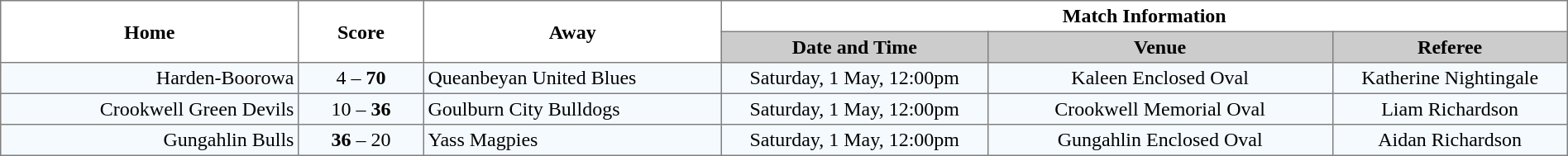<table border="1" cellpadding="3" cellspacing="0" width="100%" style="border-collapse:collapse;  text-align:center;">
<tr>
<th rowspan="2" width="19%">Home</th>
<th rowspan="2" width="8%">Score</th>
<th rowspan="2" width="19%">Away</th>
<th colspan="3">Match Information</th>
</tr>
<tr bgcolor="#CCCCCC">
<th width="17%">Date and Time</th>
<th width="22%">Venue</th>
<th width="50%">Referee</th>
</tr>
<tr style="text-align:center; background:#f5faff;">
<td align="right">Harden-Boorowa </td>
<td>4 – <strong>70</strong></td>
<td align="left"> Queanbeyan United Blues</td>
<td>Saturday, 1 May, 12:00pm</td>
<td>Kaleen Enclosed Oval</td>
<td>Katherine Nightingale</td>
</tr>
<tr style="text-align:center; background:#f5faff;">
<td align="right">Crookwell Green Devils </td>
<td>10 – <strong>36</strong></td>
<td align="left"> Goulburn City Bulldogs</td>
<td>Saturday, 1 May, 12:00pm</td>
<td>Crookwell Memorial Oval</td>
<td>Liam Richardson</td>
</tr>
<tr style="text-align:center; background:#f5faff;">
<td align="right">Gungahlin Bulls </td>
<td><strong>36</strong> – 20</td>
<td align="left"> Yass Magpies</td>
<td>Saturday, 1 May, 12:00pm</td>
<td>Gungahlin Enclosed Oval</td>
<td>Aidan Richardson</td>
</tr>
</table>
